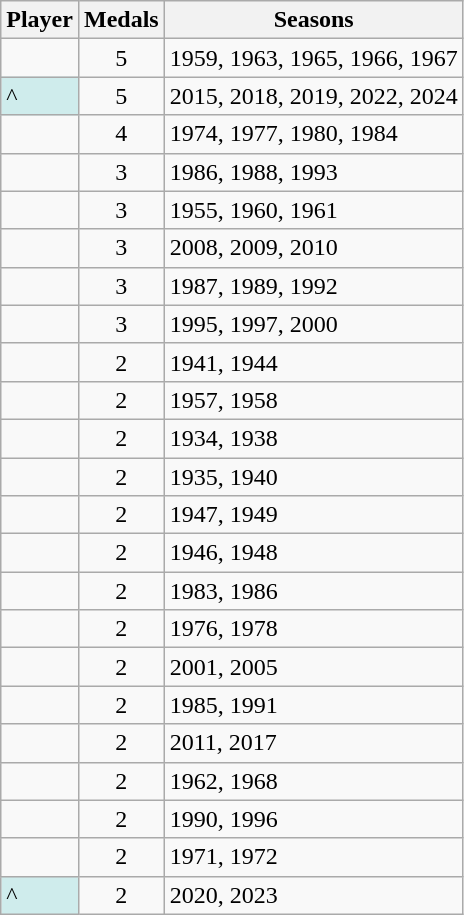<table class="wikitable sortable">
<tr>
<th>Player</th>
<th>Medals</th>
<th class="unsortable">Seasons</th>
</tr>
<tr>
<td></td>
<td align="center">5</td>
<td>1959, 1963, 1965, 1966, 1967</td>
</tr>
<tr>
<td style="text-align:left; background:#cfecec;">^</td>
<td align="center">5</td>
<td>2015, 2018, 2019, 2022, 2024</td>
</tr>
<tr>
<td></td>
<td align="center">4</td>
<td>1974, 1977, 1980, 1984</td>
</tr>
<tr>
<td></td>
<td align="center">3</td>
<td>1986, 1988, 1993</td>
</tr>
<tr>
<td></td>
<td align="center">3</td>
<td>1955, 1960, 1961</td>
</tr>
<tr>
<td></td>
<td align="center">3</td>
<td>2008, 2009, 2010</td>
</tr>
<tr>
<td></td>
<td align="center">3</td>
<td>1987, 1989, 1992</td>
</tr>
<tr>
<td></td>
<td align="center">3</td>
<td>1995, 1997, 2000</td>
</tr>
<tr>
<td></td>
<td align="center">2</td>
<td>1941, 1944</td>
</tr>
<tr>
<td></td>
<td align="center">2</td>
<td>1957, 1958</td>
</tr>
<tr>
<td></td>
<td align="center">2</td>
<td>1934, 1938</td>
</tr>
<tr>
<td></td>
<td align="center">2</td>
<td>1935, 1940</td>
</tr>
<tr>
<td></td>
<td align="center">2</td>
<td>1947, 1949</td>
</tr>
<tr>
<td></td>
<td align="center">2</td>
<td>1946, 1948</td>
</tr>
<tr>
<td></td>
<td align="center">2</td>
<td>1983, 1986</td>
</tr>
<tr>
<td></td>
<td align="center">2</td>
<td>1976, 1978</td>
</tr>
<tr>
<td></td>
<td align="center">2</td>
<td>2001, 2005</td>
</tr>
<tr>
<td></td>
<td align="center">2</td>
<td>1985, 1991</td>
</tr>
<tr>
<td></td>
<td align="center">2</td>
<td>2011, 2017</td>
</tr>
<tr>
<td></td>
<td align="center">2</td>
<td>1962, 1968</td>
</tr>
<tr>
<td></td>
<td align="center">2</td>
<td>1990, 1996</td>
</tr>
<tr>
<td></td>
<td align="center">2</td>
<td>1971, 1972</td>
</tr>
<tr>
<td style="text-align:left; background:#cfecec;">^</td>
<td align=center>2</td>
<td>2020, 2023</td>
</tr>
</table>
